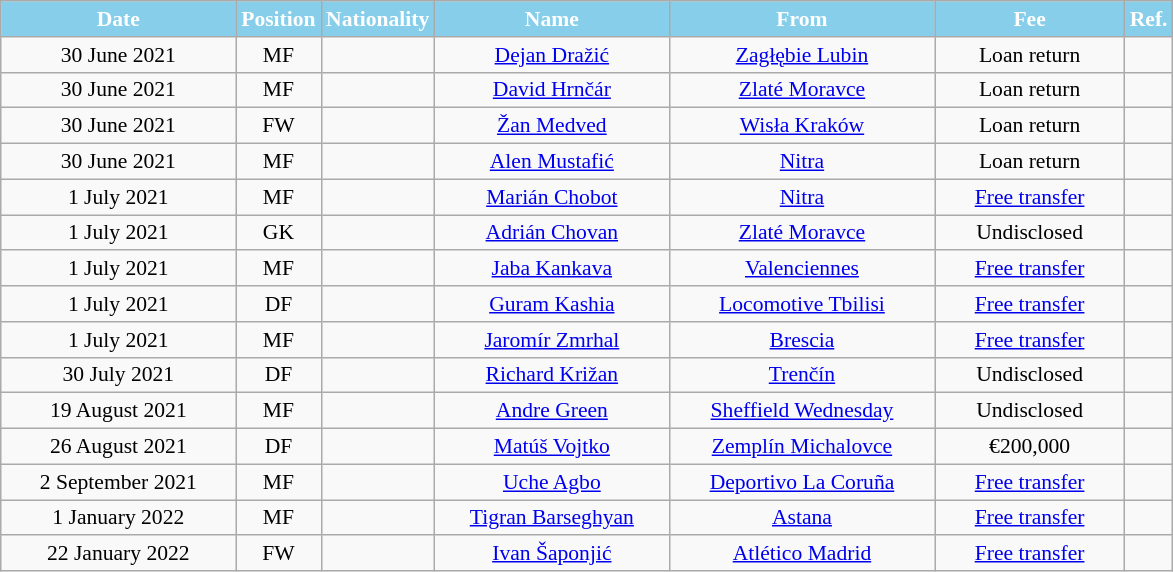<table class="wikitable" style="text-align:center; font-size:90%; ">
<tr>
<th style="background:#87CEEB; color:#FFFFFF; width:150px;">Date</th>
<th style="background:#87CEEB; color:#FFFFFF; width:50px;">Position</th>
<th style="background:#87CEEB; color:#FFFFFF; width:50px;">Nationality</th>
<th style="background:#87CEEB; color:#FFFFFF; width:150px;">Name</th>
<th style="background:#87CEEB; color:#FFFFFF; width:170px;">From</th>
<th style="background:#87CEEB; color:#FFFFFF; width:120px;">Fee</th>
<th style="background:#87CEEB; color:#FFFFFF; width:25px;">Ref.</th>
</tr>
<tr>
<td>30 June 2021</td>
<td>MF</td>
<td></td>
<td><a href='#'>Dejan Dražić</a></td>
<td> <a href='#'>Zagłębie Lubin</a></td>
<td>Loan return</td>
<td></td>
</tr>
<tr>
<td>30 June 2021</td>
<td>MF</td>
<td></td>
<td><a href='#'>David Hrnčár</a></td>
<td> <a href='#'>Zlaté Moravce</a></td>
<td>Loan return</td>
<td></td>
</tr>
<tr>
<td>30 June 2021</td>
<td>FW</td>
<td></td>
<td><a href='#'>Žan Medved</a></td>
<td> <a href='#'>Wisła Kraków</a></td>
<td>Loan return</td>
<td></td>
</tr>
<tr>
<td>30 June 2021</td>
<td>MF</td>
<td></td>
<td><a href='#'>Alen Mustafić</a></td>
<td> <a href='#'>Nitra</a></td>
<td>Loan return</td>
<td></td>
</tr>
<tr>
<td>1 July 2021</td>
<td>MF</td>
<td></td>
<td><a href='#'>Marián Chobot</a></td>
<td> <a href='#'>Nitra</a></td>
<td><a href='#'>Free transfer</a></td>
<td></td>
</tr>
<tr>
<td>1 July 2021</td>
<td>GK</td>
<td></td>
<td><a href='#'>Adrián Chovan</a></td>
<td> <a href='#'>Zlaté Moravce</a></td>
<td>Undisclosed</td>
<td></td>
</tr>
<tr>
<td>1 July 2021</td>
<td>MF</td>
<td></td>
<td><a href='#'>Jaba Kankava</a></td>
<td> <a href='#'>Valenciennes</a></td>
<td><a href='#'>Free transfer</a></td>
<td></td>
</tr>
<tr>
<td>1 July 2021</td>
<td>DF</td>
<td></td>
<td><a href='#'>Guram Kashia</a></td>
<td> <a href='#'>Locomotive Tbilisi</a></td>
<td><a href='#'>Free transfer</a></td>
<td></td>
</tr>
<tr>
<td>1 July 2021</td>
<td>MF</td>
<td></td>
<td><a href='#'>Jaromír Zmrhal</a></td>
<td> <a href='#'>Brescia</a></td>
<td><a href='#'>Free transfer</a></td>
<td></td>
</tr>
<tr>
<td>30 July 2021</td>
<td>DF</td>
<td></td>
<td><a href='#'>Richard Križan</a></td>
<td> <a href='#'>Trenčín</a></td>
<td>Undisclosed</td>
<td></td>
</tr>
<tr>
<td>19 August 2021</td>
<td>MF</td>
<td></td>
<td><a href='#'>Andre Green</a></td>
<td> <a href='#'>Sheffield Wednesday</a></td>
<td>Undisclosed</td>
<td></td>
</tr>
<tr>
<td>26 August 2021</td>
<td>DF</td>
<td></td>
<td><a href='#'>Matúš Vojtko</a></td>
<td> <a href='#'>Zemplín Michalovce</a></td>
<td>€200,000</td>
<td></td>
</tr>
<tr>
<td>2 September 2021</td>
<td>MF</td>
<td></td>
<td><a href='#'>Uche Agbo</a></td>
<td> <a href='#'>Deportivo La Coruña</a></td>
<td><a href='#'>Free transfer</a></td>
<td></td>
</tr>
<tr>
<td>1 January 2022</td>
<td>MF</td>
<td></td>
<td><a href='#'>Tigran Barseghyan</a></td>
<td> <a href='#'>Astana</a></td>
<td><a href='#'>Free transfer</a></td>
<td></td>
</tr>
<tr>
<td>22 January 2022</td>
<td>FW</td>
<td></td>
<td><a href='#'>Ivan Šaponjić</a></td>
<td> <a href='#'>Atlético Madrid</a></td>
<td><a href='#'>Free transfer</a></td>
<td></td>
</tr>
</table>
